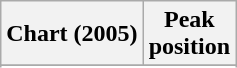<table class="wikitable sortable plainrowheaders" style="text-align:center">
<tr>
<th scope="col">Chart (2005)</th>
<th scope="col">Peak<br>position</th>
</tr>
<tr>
</tr>
<tr>
</tr>
</table>
